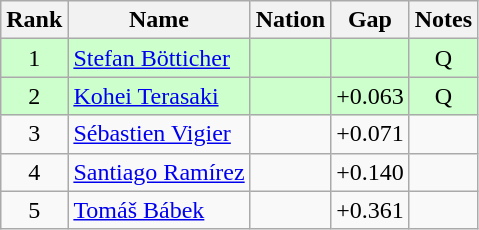<table class="wikitable sortable" style="text-align:center">
<tr>
<th>Rank</th>
<th>Name</th>
<th>Nation</th>
<th>Gap</th>
<th>Notes</th>
</tr>
<tr bgcolor=ccffcc>
<td>1</td>
<td align=left><a href='#'>Stefan Bötticher</a></td>
<td align=left></td>
<td></td>
<td>Q</td>
</tr>
<tr bgcolor=ccffcc>
<td>2</td>
<td align=left><a href='#'>Kohei Terasaki</a></td>
<td align=left></td>
<td>+0.063</td>
<td>Q</td>
</tr>
<tr>
<td>3</td>
<td align=left><a href='#'>Sébastien Vigier</a></td>
<td align=left></td>
<td>+0.071</td>
<td></td>
</tr>
<tr>
<td>4</td>
<td align=left><a href='#'>Santiago Ramírez</a></td>
<td align=left></td>
<td>+0.140</td>
<td></td>
</tr>
<tr>
<td>5</td>
<td align=left><a href='#'>Tomáš Bábek</a></td>
<td align=left></td>
<td>+0.361</td>
<td></td>
</tr>
</table>
